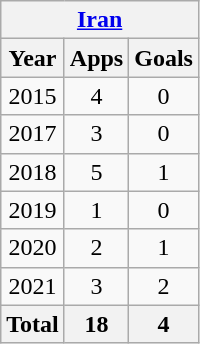<table class="wikitable" style="text-align:center">
<tr>
<th colspan=3><a href='#'>Iran</a></th>
</tr>
<tr>
<th>Year</th>
<th>Apps</th>
<th>Goals</th>
</tr>
<tr>
<td>2015</td>
<td>4</td>
<td>0</td>
</tr>
<tr>
<td>2017</td>
<td>3</td>
<td>0</td>
</tr>
<tr>
<td>2018</td>
<td>5</td>
<td>1</td>
</tr>
<tr>
<td>2019</td>
<td>1</td>
<td>0</td>
</tr>
<tr>
<td>2020</td>
<td>2</td>
<td>1</td>
</tr>
<tr>
<td>2021</td>
<td>3</td>
<td>2</td>
</tr>
<tr>
<th>Total</th>
<th>18</th>
<th>4</th>
</tr>
</table>
